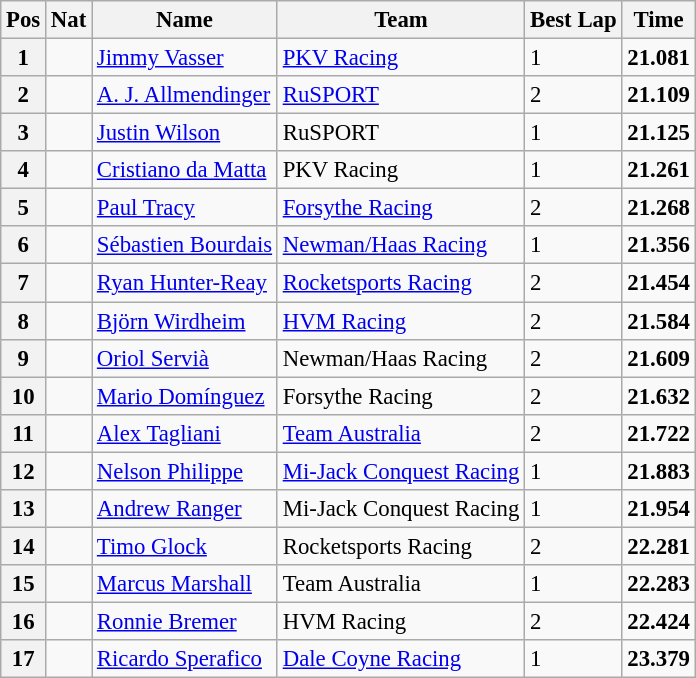<table class="wikitable" style="font-size: 95%;">
<tr>
<th>Pos</th>
<th>Nat</th>
<th>Name</th>
<th>Team</th>
<th>Best Lap</th>
<th>Time</th>
</tr>
<tr>
<th>1</th>
<td></td>
<td><a href='#'>Jimmy Vasser</a></td>
<td><a href='#'>PKV Racing</a></td>
<td>1</td>
<td><strong>21.081</strong></td>
</tr>
<tr>
<th>2</th>
<td></td>
<td><a href='#'>A. J. Allmendinger</a></td>
<td><a href='#'>RuSPORT</a></td>
<td>2</td>
<td><strong>21.109</strong></td>
</tr>
<tr>
<th>3</th>
<td></td>
<td><a href='#'>Justin Wilson</a></td>
<td>RuSPORT</td>
<td>1</td>
<td><strong>21.125</strong></td>
</tr>
<tr>
<th>4</th>
<td></td>
<td><a href='#'>Cristiano da Matta</a></td>
<td>PKV Racing</td>
<td>1</td>
<td><strong>21.261</strong></td>
</tr>
<tr>
<th>5</th>
<td></td>
<td><a href='#'>Paul Tracy</a></td>
<td><a href='#'>Forsythe Racing</a></td>
<td>2</td>
<td><strong>21.268</strong></td>
</tr>
<tr>
<th>6</th>
<td></td>
<td><a href='#'>Sébastien Bourdais</a></td>
<td><a href='#'>Newman/Haas Racing</a></td>
<td>1</td>
<td><strong>21.356</strong></td>
</tr>
<tr>
<th>7</th>
<td></td>
<td><a href='#'>Ryan Hunter-Reay</a></td>
<td><a href='#'>Rocketsports Racing</a></td>
<td>2</td>
<td><strong>21.454</strong></td>
</tr>
<tr>
<th>8</th>
<td></td>
<td><a href='#'>Björn Wirdheim</a></td>
<td><a href='#'>HVM Racing</a></td>
<td>2</td>
<td><strong>21.584</strong></td>
</tr>
<tr>
<th>9</th>
<td></td>
<td><a href='#'>Oriol Servià</a></td>
<td>Newman/Haas Racing</td>
<td>2</td>
<td><strong>21.609</strong></td>
</tr>
<tr>
<th>10</th>
<td></td>
<td><a href='#'>Mario Domínguez</a></td>
<td>Forsythe Racing</td>
<td>2</td>
<td><strong>21.632</strong></td>
</tr>
<tr>
<th>11</th>
<td></td>
<td><a href='#'>Alex Tagliani</a></td>
<td><a href='#'>Team Australia</a></td>
<td>2</td>
<td><strong>21.722</strong></td>
</tr>
<tr>
<th>12</th>
<td></td>
<td><a href='#'>Nelson Philippe</a></td>
<td><a href='#'>Mi-Jack Conquest Racing</a></td>
<td>1</td>
<td><strong>21.883</strong></td>
</tr>
<tr>
<th>13</th>
<td></td>
<td><a href='#'>Andrew Ranger</a></td>
<td>Mi-Jack Conquest Racing</td>
<td>1</td>
<td><strong>21.954</strong></td>
</tr>
<tr>
<th>14</th>
<td></td>
<td><a href='#'>Timo Glock</a></td>
<td>Rocketsports Racing</td>
<td>2</td>
<td><strong>22.281</strong></td>
</tr>
<tr>
<th>15</th>
<td></td>
<td><a href='#'>Marcus Marshall</a></td>
<td>Team Australia</td>
<td>1</td>
<td><strong>22.283</strong></td>
</tr>
<tr>
<th>16</th>
<td></td>
<td><a href='#'>Ronnie Bremer</a></td>
<td>HVM Racing</td>
<td>2</td>
<td><strong>22.424</strong></td>
</tr>
<tr>
<th>17</th>
<td></td>
<td><a href='#'>Ricardo Sperafico</a></td>
<td><a href='#'>Dale Coyne Racing</a></td>
<td>1</td>
<td><strong>23.379</strong></td>
</tr>
</table>
